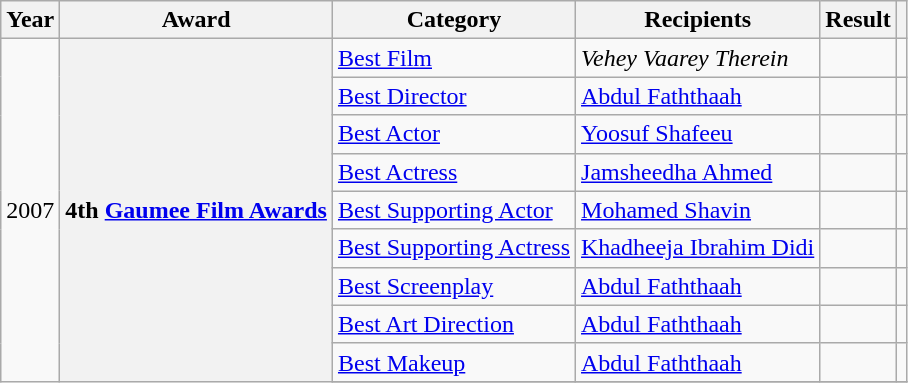<table class="wikitable plainrowheaders sortable">
<tr>
<th scope="col">Year</th>
<th scope="col">Award</th>
<th scope="col">Category</th>
<th scope="col">Recipients</th>
<th scope="col">Result</th>
<th scope="col" class="unsortable"></th>
</tr>
<tr>
<td rowspan="10">2007</td>
<th scope="row" rowspan="10">4th <a href='#'>Gaumee Film Awards</a></th>
<td><a href='#'>Best Film</a></td>
<td><em>Vehey Vaarey Therein</em></td>
<td></td>
<td style="text-align:center;"></td>
</tr>
<tr>
<td><a href='#'>Best Director</a></td>
<td><a href='#'>Abdul Faththaah</a></td>
<td></td>
<td style="text-align:center;"></td>
</tr>
<tr>
<td><a href='#'>Best Actor</a></td>
<td><a href='#'>Yoosuf Shafeeu</a></td>
<td></td>
<td style="text-align:center;"></td>
</tr>
<tr>
<td><a href='#'>Best Actress</a></td>
<td><a href='#'>Jamsheedha Ahmed</a></td>
<td></td>
<td style="text-align:center;"></td>
</tr>
<tr>
<td><a href='#'>Best Supporting Actor</a></td>
<td><a href='#'>Mohamed Shavin</a></td>
<td></td>
<td style="text-align:center;"></td>
</tr>
<tr>
<td><a href='#'>Best Supporting Actress</a></td>
<td><a href='#'>Khadheeja Ibrahim Didi</a></td>
<td></td>
<td style="text-align:center;"></td>
</tr>
<tr>
<td><a href='#'>Best Screenplay</a></td>
<td><a href='#'>Abdul Faththaah</a></td>
<td></td>
<td style="text-align:center;"></td>
</tr>
<tr>
<td><a href='#'>Best Art Direction</a></td>
<td><a href='#'>Abdul Faththaah</a></td>
<td></td>
<td style="text-align:center;"></td>
</tr>
<tr>
<td><a href='#'>Best Makeup</a></td>
<td><a href='#'>Abdul Faththaah</a></td>
<td></td>
<td style="text-align:center;"></td>
</tr>
<tr>
</tr>
</table>
